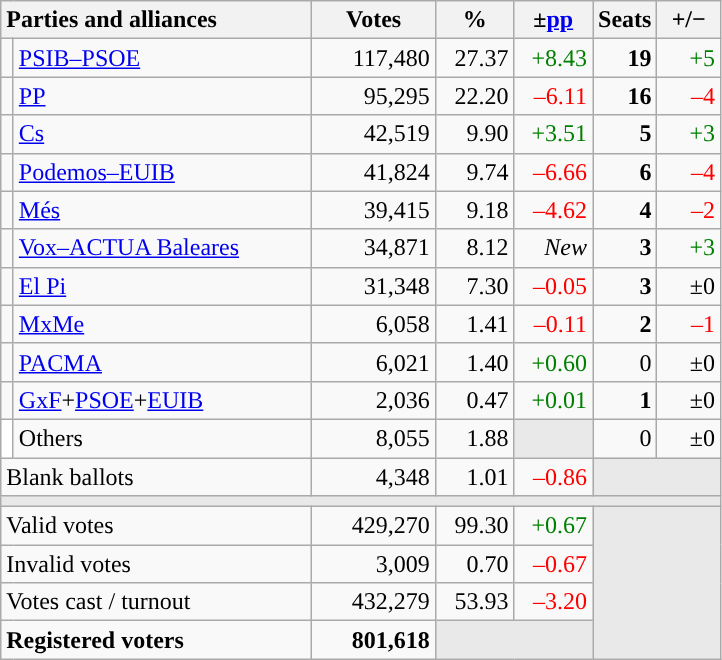<table class="wikitable" style="text-align:right;">
<tr>
<th style="text-align:left;" colspan="2" width="200">Parties and alliances</th>
<th width="75">Votes</th>
<th width="45">%</th>
<th width="45">±<a href='#'>pp</a></th>
<th width="35">Seats</th>
<th width="35">+/−</th>
</tr>
<tr>
<td width="1" style="color:inherit;background:"></td>
<td align="left"><a href='#'>PSIB–PSOE</a></td>
<td>117,480</td>
<td>27.37</td>
<td style="color:green;">+8.43</td>
<td><strong>19</strong></td>
<td style="color:green;">+5</td>
</tr>
<tr>
<td style="color:inherit;background:"></td>
<td align="left"><a href='#'>PP</a></td>
<td>95,295</td>
<td>22.20</td>
<td style="color:red;">–6.11</td>
<td><strong>16</strong></td>
<td style="color:red;">–4</td>
</tr>
<tr>
<td style="color:inherit;background:"></td>
<td align="left"><a href='#'>Cs</a></td>
<td>42,519</td>
<td>9.90</td>
<td style="color:green;">+3.51</td>
<td><strong>5</strong></td>
<td style="color:green;">+3</td>
</tr>
<tr>
<td style="color:inherit;background:"></td>
<td align="left"><a href='#'>Podemos–EUIB</a></td>
<td>41,824</td>
<td>9.74</td>
<td style="color:red;">–6.66</td>
<td><strong>6</strong></td>
<td style="color:red;">–4</td>
</tr>
<tr>
<td style="color:inherit;background:"></td>
<td align="left"><a href='#'>Més</a></td>
<td>39,415</td>
<td>9.18</td>
<td style="color:red;">–4.62</td>
<td><strong>4</strong></td>
<td style="color:red;">–2</td>
</tr>
<tr>
<td style="color:inherit;background:"></td>
<td align="left"><a href='#'>Vox–ACTUA Baleares</a></td>
<td>34,871</td>
<td>8.12</td>
<td><em>New</em></td>
<td><strong>3</strong></td>
<td style="color:green;">+3</td>
</tr>
<tr>
<td style="color:inherit;background:"></td>
<td align="left"><a href='#'>El Pi</a></td>
<td>31,348</td>
<td>7.30</td>
<td style="color:red;">–0.05</td>
<td><strong>3</strong></td>
<td>±0</td>
</tr>
<tr>
<td style="color:inherit;background:"></td>
<td align="left"><a href='#'>MxMe</a></td>
<td>6,058</td>
<td>1.41</td>
<td style="color:red;">–0.11</td>
<td><strong>2</strong></td>
<td style="color:red;">–1</td>
</tr>
<tr>
<td style="color:inherit;background:"></td>
<td align="left"><a href='#'>PACMA</a></td>
<td>6,021</td>
<td>1.40</td>
<td style="color:green;">+0.60</td>
<td>0</td>
<td>±0</td>
</tr>
<tr>
<td style="color:inherit;background:"></td>
<td align="left"><a href='#'>GxF</a>+<a href='#'>PSOE</a>+<a href='#'>EUIB</a></td>
<td>2,036</td>
<td>0.47</td>
<td style="color:green;">+0.01</td>
<td><strong>1</strong></td>
<td>±0</td>
</tr>
<tr>
<td bgcolor="white"></td>
<td align="left">Others</td>
<td>8,055</td>
<td>1.88</td>
<td bgcolor="#E9E9E9"></td>
<td>0</td>
<td>±0</td>
</tr>
<tr>
<td align="left" colspan="2">Blank ballots</td>
<td>4,348</td>
<td>1.01</td>
<td style="color:red;">–0.86</td>
<td bgcolor="#E9E9E9" colspan="2"></td>
</tr>
<tr>
<td colspan="7" bgcolor="#E9E9E9"></td>
</tr>
<tr>
<td align="left" colspan="2">Valid votes</td>
<td>429,270</td>
<td>99.30</td>
<td style="color:green;">+0.67</td>
<td bgcolor="#E9E9E9" colspan="2" rowspan="4"></td>
</tr>
<tr>
<td align="left" colspan="2">Invalid votes</td>
<td>3,009</td>
<td>0.70</td>
<td style="color:red;">–0.67</td>
</tr>
<tr>
<td align="left" colspan="2">Votes cast / turnout</td>
<td>432,279</td>
<td>53.93</td>
<td style="color:red;">–3.20</td>
</tr>
<tr style="font-weight:bold;">
<td align="left" colspan="2">Registered voters</td>
<td>801,618</td>
<td bgcolor="#E9E9E9" colspan="2"></td>
</tr>
</table>
